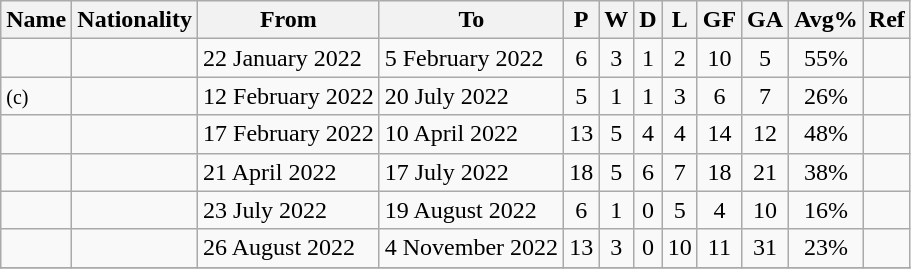<table class="wikitable sortable">
<tr>
<th>Name</th>
<th>Nationality</th>
<th>From</th>
<th class="unsortable">To</th>
<th>P</th>
<th>W</th>
<th>D</th>
<th>L</th>
<th>GF</th>
<th>GA</th>
<th>Avg%</th>
<th>Ref</th>
</tr>
<tr>
<td align=left></td>
<td></td>
<td align=left>22 January 2022</td>
<td align=left>5 February 2022</td>
<td align=center>6</td>
<td align=center>3</td>
<td align=center>1</td>
<td align=center>2</td>
<td align=center>10</td>
<td align=center>5</td>
<td align=center>55%</td>
<td align=center></td>
</tr>
<tr>
<td align=left> <small>(c)</small></td>
<td></td>
<td align=left>12 February 2022</td>
<td align=left>20 July 2022</td>
<td align=center>5</td>
<td align=center>1</td>
<td align=center>1</td>
<td align=center>3</td>
<td align=center>6</td>
<td align=center>7</td>
<td align=center>26%</td>
<td align=center></td>
</tr>
<tr>
<td align=left></td>
<td></td>
<td align=left>17 February 2022</td>
<td align=left>10 April 2022</td>
<td align=center>13</td>
<td align=center>5</td>
<td align=center>4</td>
<td align=center>4</td>
<td align=center>14</td>
<td align=center>12</td>
<td align=center>48%</td>
<td align=center></td>
</tr>
<tr>
<td align=left></td>
<td></td>
<td align=left>21 April 2022</td>
<td align=left>17 July 2022</td>
<td align=center>18</td>
<td align=center>5</td>
<td align=center>6</td>
<td align=center>7</td>
<td align=center>18</td>
<td align=center>21</td>
<td align=center>38%</td>
<td align=center></td>
</tr>
<tr>
<td align=left></td>
<td></td>
<td align=left>23 July 2022</td>
<td align=left>19 August 2022</td>
<td align=center>6</td>
<td align=center>1</td>
<td align=center>0</td>
<td align=center>5</td>
<td align=center>4</td>
<td align=center>10</td>
<td align=center>16%</td>
<td align=center></td>
</tr>
<tr>
<td align=left></td>
<td></td>
<td align=left>26 August 2022</td>
<td align=left>4 November 2022</td>
<td align=center>13</td>
<td align=center>3</td>
<td align=center>0</td>
<td align=center>10</td>
<td align=center>11</td>
<td align=center>31</td>
<td align=center>23%</td>
<td align=center></td>
</tr>
<tr>
</tr>
</table>
